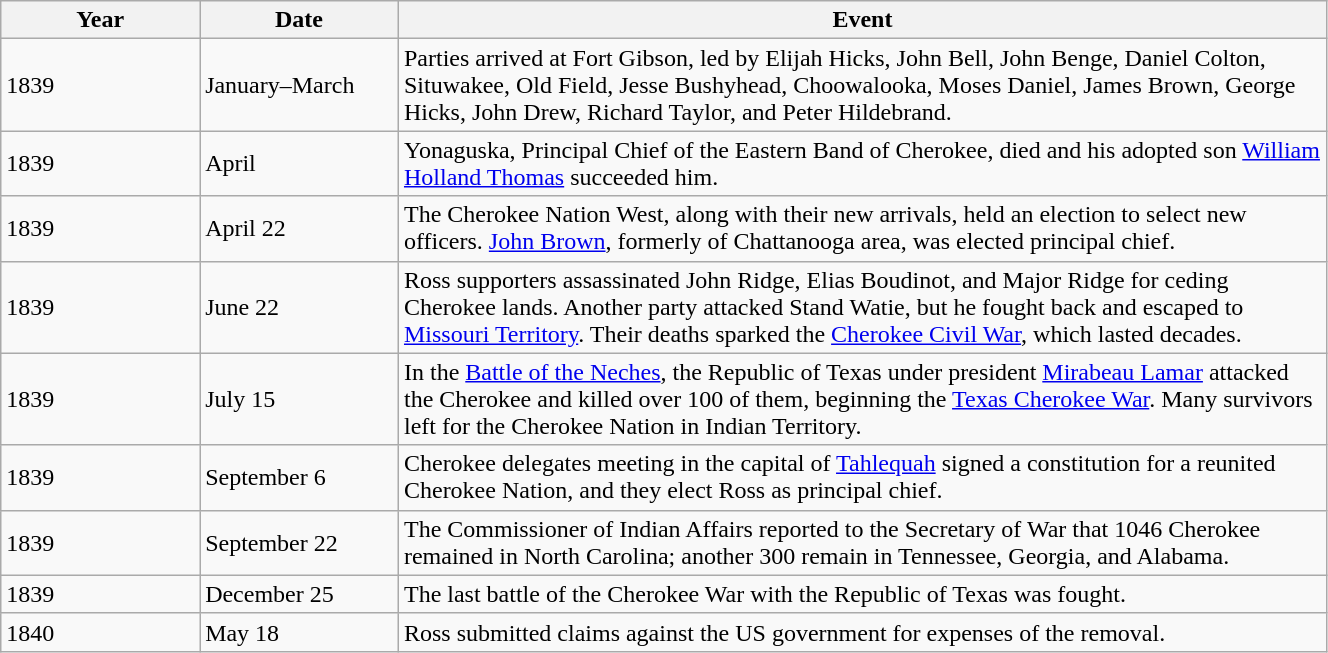<table class="wikitable" width="70%">
<tr>
<th style="width:15%">Year</th>
<th style="width:15%">Date</th>
<th>Event</th>
</tr>
<tr>
<td>1839</td>
<td>January–March</td>
<td>Parties arrived at Fort Gibson, led by Elijah Hicks, John Bell, John Benge, Daniel Colton, Situwakee, Old Field, Jesse Bushyhead, Choowalooka, Moses Daniel, James Brown, George Hicks, John Drew, Richard Taylor, and Peter Hildebrand.</td>
</tr>
<tr>
<td>1839</td>
<td>April</td>
<td>Yonaguska, Principal Chief of the Eastern Band of Cherokee, died and his adopted son <a href='#'>William Holland Thomas</a> succeeded him.</td>
</tr>
<tr>
<td>1839</td>
<td>April 22</td>
<td>The Cherokee Nation West, along with their new arrivals, held an election to select new officers. <a href='#'>John Brown</a>, formerly of Chattanooga area, was elected principal chief.</td>
</tr>
<tr>
<td>1839</td>
<td>June 22</td>
<td>Ross supporters assassinated John Ridge, Elias Boudinot, and Major Ridge for ceding Cherokee lands. Another party attacked Stand Watie, but he fought back and escaped to <a href='#'>Missouri Territory</a>. Their deaths sparked the <a href='#'>Cherokee Civil War</a>, which lasted decades.</td>
</tr>
<tr>
<td>1839</td>
<td>July 15</td>
<td>In the <a href='#'>Battle of the Neches</a>, the Republic of Texas under president <a href='#'>Mirabeau Lamar</a> attacked the Cherokee and killed over 100 of them, beginning the <a href='#'>Texas Cherokee War</a>. Many survivors left for the Cherokee Nation in Indian Territory.</td>
</tr>
<tr>
<td>1839</td>
<td>September 6</td>
<td>Cherokee delegates meeting in the capital of <a href='#'>Tahlequah</a> signed a constitution for a reunited Cherokee Nation, and they elect Ross as principal chief.</td>
</tr>
<tr>
<td>1839</td>
<td>September 22</td>
<td>The Commissioner of Indian Affairs reported to the Secretary of War that 1046 Cherokee remained in North Carolina; another 300 remain in Tennessee, Georgia, and Alabama.</td>
</tr>
<tr>
<td>1839</td>
<td>December 25</td>
<td>The last battle of the Cherokee War with the Republic of Texas was fought.</td>
</tr>
<tr>
<td>1840</td>
<td>May 18</td>
<td>Ross submitted claims against the US government for expenses of the removal.</td>
</tr>
</table>
